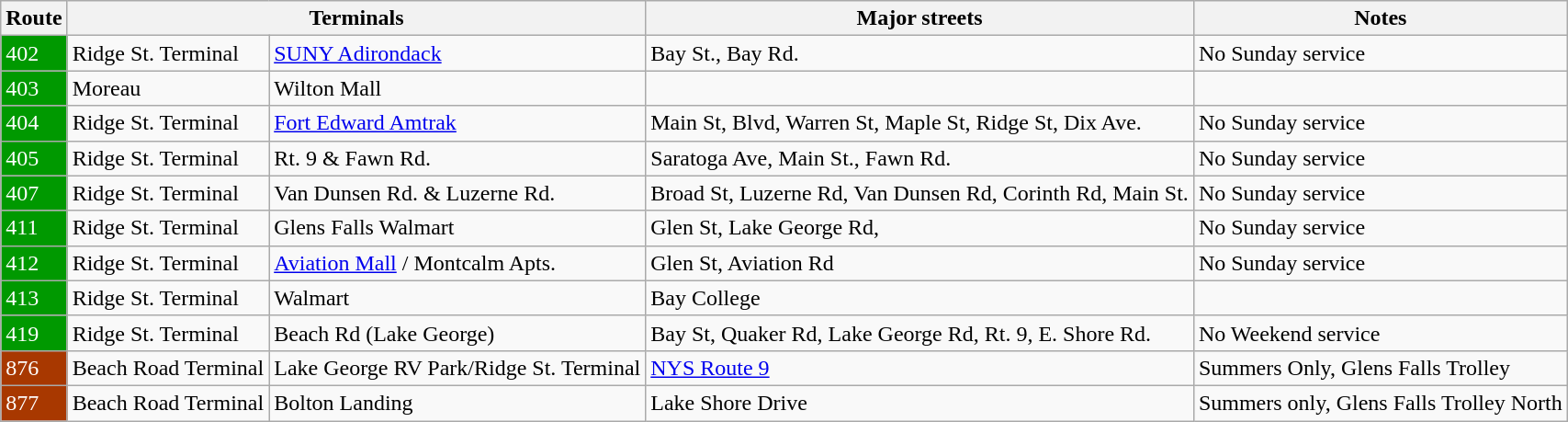<table class="wikitable">
<tr>
<th>Route</th>
<th colspan="2">Terminals</th>
<th>Major streets</th>
<th>Notes</th>
</tr>
<tr>
<td valign=top style="background:#009900;color:white">402 </td>
<td>Ridge St. Terminal</td>
<td><a href='#'>SUNY Adirondack</a></td>
<td>Bay St., Bay Rd.</td>
<td>No Sunday service</td>
</tr>
<tr>
<td valign=top style="background:#009900;color:white">403 </td>
<td>Moreau</td>
<td>Wilton Mall</td>
<td></td>
<td></td>
</tr>
<tr>
<td valign=top style="background:#009900;color:white">404 </td>
<td>Ridge St. Terminal</td>
<td><a href='#'>Fort Edward Amtrak</a></td>
<td>Main St, Blvd, Warren St, Maple St, Ridge St, Dix Ave.</td>
<td>No Sunday service</td>
</tr>
<tr>
<td valign=top style="background:#009900;color:white">405 </td>
<td>Ridge St. Terminal</td>
<td>Rt. 9 & Fawn Rd.</td>
<td>Saratoga Ave, Main St., Fawn Rd.</td>
<td>No Sunday service</td>
</tr>
<tr>
<td valign=top style="background:#009900;color:white">407 </td>
<td>Ridge St. Terminal</td>
<td>Van Dunsen Rd. & Luzerne Rd.</td>
<td>Broad St, Luzerne Rd, Van Dunsen Rd, Corinth Rd, Main St.</td>
<td>No Sunday service</td>
</tr>
<tr>
<td valign=top style="background:#009900;color:white">411 </td>
<td>Ridge St. Terminal</td>
<td>Glens Falls Walmart</td>
<td>Glen St, Lake George Rd,</td>
<td>No Sunday service</td>
</tr>
<tr>
<td valign=top style="background:#009900;color:white">412 </td>
<td>Ridge St. Terminal</td>
<td><a href='#'>Aviation Mall</a> / Montcalm Apts.</td>
<td>Glen St, Aviation Rd</td>
<td>No Sunday service</td>
</tr>
<tr>
<td valign=top style="background:#009900;color:white">413 </td>
<td>Ridge St. Terminal</td>
<td>Walmart</td>
<td>Bay College</td>
<td></td>
</tr>
<tr>
<td valign=top style="background:#009900;color:white">419 </td>
<td>Ridge St. Terminal</td>
<td>Beach Rd (Lake George)</td>
<td>Bay St, Quaker Rd, Lake George Rd, Rt. 9, E. Shore Rd.</td>
<td>No Weekend service</td>
</tr>
<tr>
<td valign=top style="background:#a83800;color:white" Id=876>876</td>
<td>Beach Road Terminal</td>
<td>Lake George RV Park/Ridge St. Terminal</td>
<td><a href='#'>NYS Route 9</a></td>
<td>Summers Only, Glens Falls Trolley</td>
</tr>
<tr>
<td valign=top style="background:#a83800;color:white" Id=877>877</td>
<td>Beach Road Terminal</td>
<td>Bolton Landing</td>
<td>Lake Shore Drive</td>
<td>Summers only, Glens Falls Trolley North</td>
</tr>
</table>
